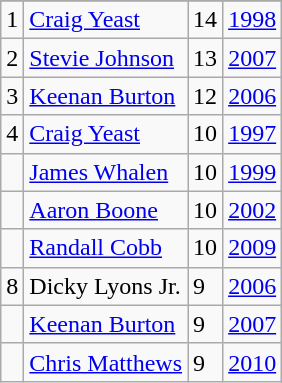<table class="wikitable">
<tr>
</tr>
<tr>
<td>1</td>
<td><a href='#'>Craig Yeast</a></td>
<td>14</td>
<td><a href='#'>1998</a></td>
</tr>
<tr>
<td>2</td>
<td><a href='#'>Stevie Johnson</a></td>
<td>13</td>
<td><a href='#'>2007</a></td>
</tr>
<tr>
<td>3</td>
<td><a href='#'>Keenan Burton</a></td>
<td>12</td>
<td><a href='#'>2006</a></td>
</tr>
<tr>
<td>4</td>
<td><a href='#'>Craig Yeast</a></td>
<td>10</td>
<td><a href='#'>1997</a></td>
</tr>
<tr>
<td></td>
<td><a href='#'>James Whalen</a></td>
<td>10</td>
<td><a href='#'>1999</a></td>
</tr>
<tr>
<td></td>
<td><a href='#'>Aaron Boone</a></td>
<td>10</td>
<td><a href='#'>2002</a></td>
</tr>
<tr>
<td></td>
<td><a href='#'>Randall Cobb</a></td>
<td>10</td>
<td><a href='#'>2009</a></td>
</tr>
<tr>
<td>8</td>
<td>Dicky Lyons Jr.</td>
<td>9</td>
<td><a href='#'>2006</a></td>
</tr>
<tr>
<td></td>
<td><a href='#'>Keenan Burton</a></td>
<td>9</td>
<td><a href='#'>2007</a></td>
</tr>
<tr>
<td></td>
<td><a href='#'>Chris Matthews</a></td>
<td>9</td>
<td><a href='#'>2010</a></td>
</tr>
</table>
